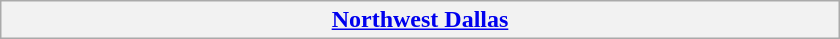<table class="wikitable" style="width:35em">
<tr>
<th colspan=3><a href='#'>Northwest Dallas</a><br>






</th>
</tr>
</table>
